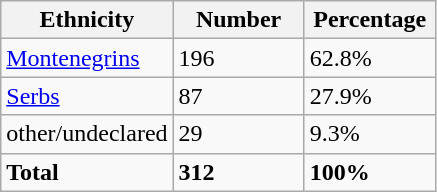<table class="wikitable">
<tr>
<th width="100px">Ethnicity</th>
<th width="80px">Number</th>
<th width="80px">Percentage</th>
</tr>
<tr>
<td><a href='#'>Montenegrins</a></td>
<td>196</td>
<td>62.8%</td>
</tr>
<tr>
<td><a href='#'>Serbs</a></td>
<td>87</td>
<td>27.9%</td>
</tr>
<tr>
<td>other/undeclared</td>
<td>29</td>
<td>9.3%</td>
</tr>
<tr>
<td><strong>Total</strong></td>
<td><strong>312</strong></td>
<td><strong>100%</strong></td>
</tr>
</table>
